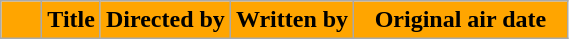<table class=wikitable style="background:#FFFFFF">
<tr>
<th style="background:#FFA500; width:20px"></th>
<th style="background:#FFA500">Title</th>
<th style="background:#FFA500">Directed by</th>
<th style="background:#FFA500">Written by</th>
<th style="background:#FFA500; width:135px">Original air date<br>







</th>
</tr>
</table>
